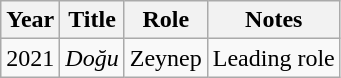<table class="wikitable">
<tr>
<th>Year</th>
<th>Title</th>
<th>Role</th>
<th>Notes</th>
</tr>
<tr>
<td>2021</td>
<td><em>Doğu</em></td>
<td>Zeynep</td>
<td>Leading role</td>
</tr>
</table>
